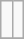<table class="wikitable" style="margin: 1em auto 1em auto;">
<tr>
<td></td>
<td><br></td>
</tr>
<tr>
</tr>
</table>
